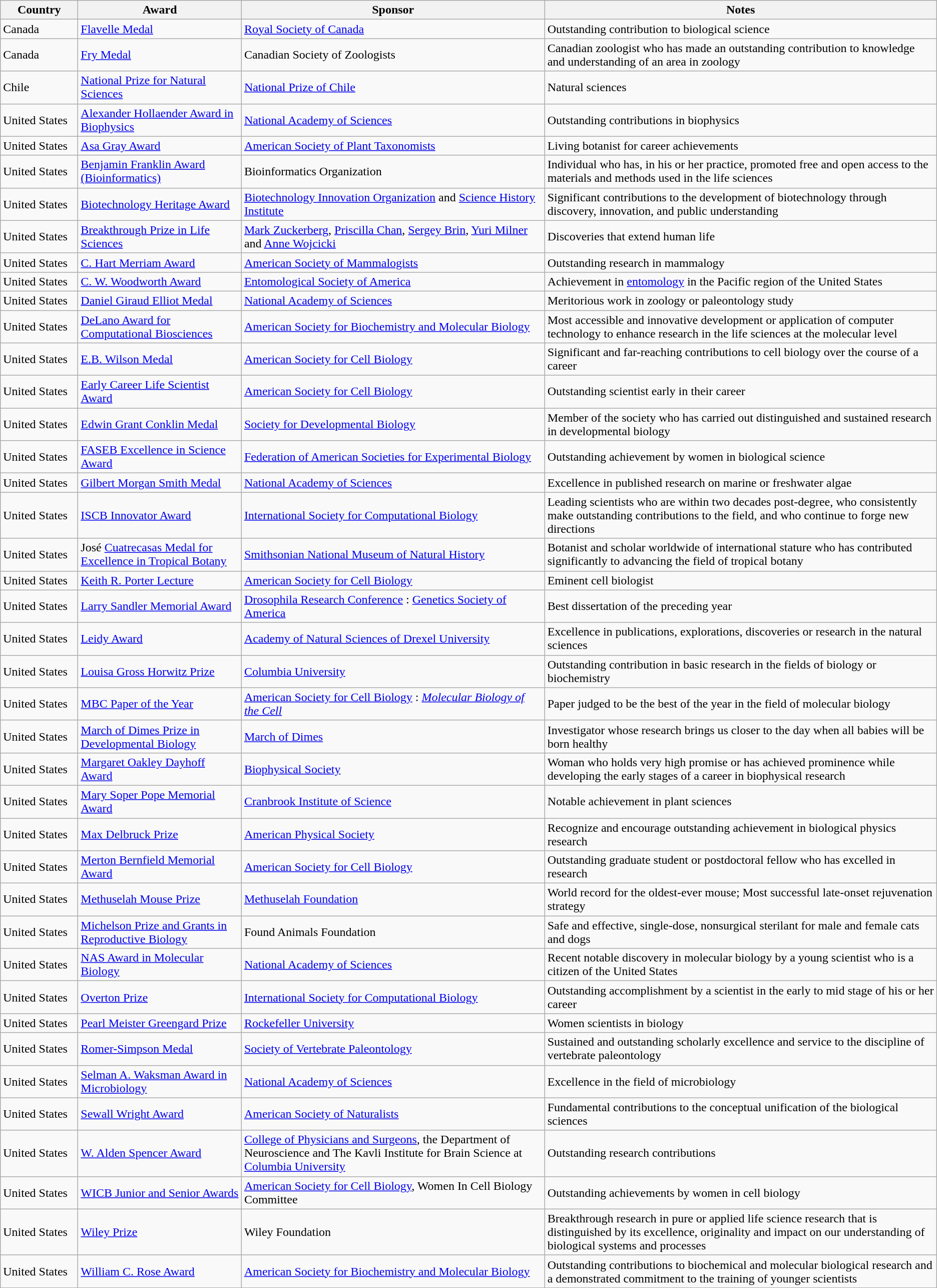<table Class="wikitable sortable">
<tr>
<th style="width:6em;">Country</th>
<th>Award</th>
<th>Sponsor</th>
<th>Notes</th>
</tr>
<tr>
<td>Canada</td>
<td><a href='#'>Flavelle Medal</a></td>
<td><a href='#'>Royal Society of Canada</a></td>
<td>Outstanding contribution to biological science</td>
</tr>
<tr>
<td>Canada</td>
<td><a href='#'>Fry Medal</a></td>
<td>Canadian Society of Zoologists</td>
<td>Canadian zoologist who has made an outstanding contribution to knowledge and understanding of an area in zoology</td>
</tr>
<tr>
<td>Chile</td>
<td><a href='#'>National Prize for Natural Sciences</a></td>
<td><a href='#'>National Prize of Chile</a></td>
<td>Natural sciences</td>
</tr>
<tr>
<td>United States</td>
<td><a href='#'>Alexander Hollaender Award in Biophysics</a></td>
<td><a href='#'>National Academy of Sciences</a></td>
<td>Outstanding contributions in biophysics</td>
</tr>
<tr>
<td>United States</td>
<td><a href='#'>Asa Gray Award</a></td>
<td><a href='#'>American Society of Plant Taxonomists</a></td>
<td>Living botanist for career achievements</td>
</tr>
<tr>
<td>United States</td>
<td><a href='#'>Benjamin Franklin Award (Bioinformatics)</a></td>
<td>Bioinformatics Organization</td>
<td>Individual who has, in his or her practice, promoted free and open access to the materials and methods used in the life sciences</td>
</tr>
<tr>
<td>United States</td>
<td><a href='#'>Biotechnology Heritage Award</a></td>
<td><a href='#'>Biotechnology Innovation Organization</a> and <a href='#'>Science History Institute</a></td>
<td>Significant contributions to the development of biotechnology through discovery, innovation, and public understanding</td>
</tr>
<tr>
<td>United States</td>
<td><a href='#'>Breakthrough Prize in Life Sciences</a></td>
<td><a href='#'>Mark Zuckerberg</a>, <a href='#'>Priscilla Chan</a>, <a href='#'>Sergey Brin</a>, <a href='#'>Yuri Milner</a> and <a href='#'>Anne Wojcicki</a></td>
<td>Discoveries that extend human life</td>
</tr>
<tr>
<td>United States</td>
<td><a href='#'>C. Hart Merriam Award</a></td>
<td><a href='#'>American Society of Mammalogists</a></td>
<td>Outstanding research in mammalogy</td>
</tr>
<tr>
<td>United States</td>
<td><a href='#'>C. W. Woodworth Award</a></td>
<td><a href='#'>Entomological Society of America</a></td>
<td>Achievement in <a href='#'>entomology</a> in the Pacific region of the United States</td>
</tr>
<tr>
<td>United States</td>
<td><a href='#'>Daniel Giraud Elliot Medal</a></td>
<td><a href='#'>National Academy of Sciences</a></td>
<td>Meritorious work in zoology or paleontology study</td>
</tr>
<tr>
<td>United States</td>
<td><a href='#'>DeLano Award for Computational Biosciences</a></td>
<td><a href='#'>American Society for Biochemistry and Molecular Biology</a></td>
<td>Most accessible and innovative development or application of computer technology to enhance research in the life sciences at the molecular level</td>
</tr>
<tr>
<td>United States</td>
<td><a href='#'>E.B. Wilson Medal</a></td>
<td><a href='#'>American Society for Cell Biology</a></td>
<td>Significant and far-reaching contributions to cell biology over the course of a career</td>
</tr>
<tr>
<td>United States</td>
<td><a href='#'>Early Career Life Scientist Award</a></td>
<td><a href='#'>American Society for Cell Biology</a></td>
<td>Outstanding scientist early in their career</td>
</tr>
<tr>
<td>United States</td>
<td><a href='#'>Edwin Grant Conklin Medal</a></td>
<td><a href='#'>Society for Developmental Biology</a></td>
<td>Member of the society who has carried out distinguished and sustained research in developmental biology</td>
</tr>
<tr>
<td>United States</td>
<td><a href='#'>FASEB Excellence in Science Award</a></td>
<td><a href='#'>Federation of American Societies for Experimental Biology</a></td>
<td>Outstanding achievement by women in biological science</td>
</tr>
<tr>
<td>United States</td>
<td><a href='#'>Gilbert Morgan Smith Medal</a></td>
<td><a href='#'>National Academy of Sciences</a></td>
<td>Excellence in published research on marine or freshwater algae</td>
</tr>
<tr>
<td>United States</td>
<td><a href='#'>ISCB Innovator Award</a></td>
<td><a href='#'>International Society for Computational Biology</a></td>
<td>Leading scientists who are within two decades post-degree, who consistently make outstanding contributions to the field, and who continue to forge new directions</td>
</tr>
<tr>
<td>United States</td>
<td>José <a href='#'>Cuatrecasas Medal for Excellence in Tropical Botany</a></td>
<td><a href='#'>Smithsonian National Museum of Natural History</a></td>
<td>Botanist and scholar worldwide of international stature who has contributed significantly to advancing the field of tropical botany</td>
</tr>
<tr>
<td>United States</td>
<td><a href='#'>Keith R. Porter Lecture</a></td>
<td><a href='#'>American Society for Cell Biology</a></td>
<td>Eminent cell biologist</td>
</tr>
<tr>
<td>United States</td>
<td><a href='#'>Larry Sandler Memorial Award</a></td>
<td><a href='#'>Drosophila Research Conference</a> : <a href='#'>Genetics Society of America</a></td>
<td>Best dissertation of the preceding year</td>
</tr>
<tr>
<td>United States</td>
<td><a href='#'>Leidy Award</a></td>
<td><a href='#'>Academy of Natural Sciences of Drexel University</a></td>
<td>Excellence in publications, explorations, discoveries or research in the natural sciences</td>
</tr>
<tr>
<td>United States</td>
<td><a href='#'>Louisa Gross Horwitz Prize</a></td>
<td><a href='#'>Columbia University</a></td>
<td>Outstanding contribution in basic research in the fields of biology or biochemistry</td>
</tr>
<tr>
<td>United States</td>
<td><a href='#'>MBC Paper of the Year</a></td>
<td><a href='#'>American Society for Cell Biology</a> : <em><a href='#'>Molecular Biology of the Cell</a></em></td>
<td>Paper judged to be the best of the year in the field of molecular biology</td>
</tr>
<tr>
<td>United States</td>
<td><a href='#'>March of Dimes Prize in Developmental Biology</a></td>
<td><a href='#'>March of Dimes</a></td>
<td>Investigator whose research brings us closer to the day when all babies will be born healthy</td>
</tr>
<tr>
<td>United States</td>
<td><a href='#'>Margaret Oakley Dayhoff Award</a></td>
<td><a href='#'>Biophysical Society</a></td>
<td>Woman who holds very high promise or has achieved prominence while developing the early stages of a career in biophysical research</td>
</tr>
<tr>
<td>United States</td>
<td><a href='#'>Mary Soper Pope Memorial Award</a></td>
<td><a href='#'>Cranbrook Institute of Science</a></td>
<td>Notable achievement in plant sciences</td>
</tr>
<tr>
<td>United States</td>
<td><a href='#'>Max Delbruck Prize</a></td>
<td><a href='#'>American Physical Society</a></td>
<td>Recognize and encourage outstanding achievement in biological physics research</td>
</tr>
<tr>
<td>United States</td>
<td><a href='#'>Merton Bernfield Memorial Award</a></td>
<td><a href='#'>American Society for Cell Biology</a></td>
<td>Outstanding graduate student or postdoctoral fellow who has excelled in research</td>
</tr>
<tr>
<td>United States</td>
<td><a href='#'>Methuselah Mouse Prize</a></td>
<td><a href='#'>Methuselah Foundation</a></td>
<td>World record for the oldest-ever mouse; Most successful late-onset rejuvenation strategy</td>
</tr>
<tr>
<td>United States</td>
<td><a href='#'>Michelson Prize and Grants in Reproductive Biology</a></td>
<td>Found Animals Foundation</td>
<td>Safe and effective, single-dose, nonsurgical sterilant for male and female cats and dogs</td>
</tr>
<tr>
<td>United States</td>
<td><a href='#'>NAS Award in Molecular Biology</a></td>
<td><a href='#'>National Academy of Sciences</a></td>
<td>Recent notable discovery in molecular biology by a young scientist who is a citizen of the United States</td>
</tr>
<tr>
<td>United States</td>
<td><a href='#'>Overton Prize</a></td>
<td><a href='#'>International Society for Computational Biology</a></td>
<td>Outstanding accomplishment by a scientist in the early to mid stage of his or her career</td>
</tr>
<tr>
<td>United States</td>
<td><a href='#'>Pearl Meister Greengard Prize</a></td>
<td><a href='#'>Rockefeller University</a></td>
<td>Women scientists in biology</td>
</tr>
<tr>
<td>United States</td>
<td><a href='#'>Romer-Simpson Medal</a></td>
<td><a href='#'>Society of Vertebrate Paleontology</a></td>
<td>Sustained and outstanding scholarly excellence and service to the discipline of vertebrate paleontology</td>
</tr>
<tr>
<td>United States</td>
<td><a href='#'>Selman A. Waksman Award in Microbiology</a></td>
<td><a href='#'>National Academy of Sciences</a></td>
<td>Excellence in the field of microbiology</td>
</tr>
<tr>
<td>United States</td>
<td><a href='#'>Sewall Wright Award</a></td>
<td><a href='#'>American Society of Naturalists</a></td>
<td>Fundamental contributions to the conceptual unification of the biological sciences</td>
</tr>
<tr>
<td>United States</td>
<td><a href='#'>W. Alden Spencer Award</a></td>
<td><a href='#'>College of Physicians and Surgeons</a>, the Department of Neuroscience and The Kavli Institute for Brain Science at <a href='#'>Columbia University</a></td>
<td>Outstanding research contributions</td>
</tr>
<tr>
<td>United States</td>
<td><a href='#'>WICB Junior and Senior Awards</a></td>
<td><a href='#'>American Society for Cell Biology</a>, Women In Cell Biology Committee</td>
<td>Outstanding achievements by women in cell biology</td>
</tr>
<tr>
<td>United States</td>
<td><a href='#'>Wiley Prize</a></td>
<td>Wiley Foundation</td>
<td>Breakthrough research in pure or applied life science research that is distinguished by its excellence, originality and impact on our understanding of biological systems and processes</td>
</tr>
<tr>
<td>United States</td>
<td><a href='#'>William C. Rose Award</a></td>
<td><a href='#'>American Society for Biochemistry and Molecular Biology</a></td>
<td>Outstanding contributions to biochemical and molecular biological research and a demonstrated commitment to the training of younger scientists</td>
</tr>
</table>
